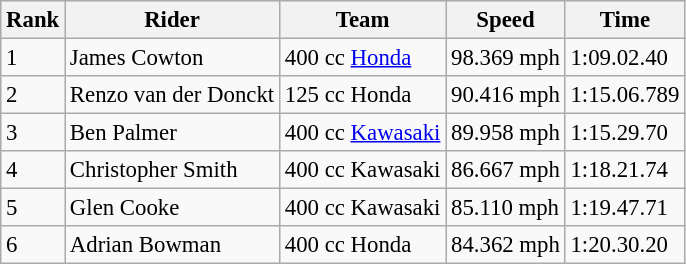<table class="wikitable" style="font-size: 95%;">
<tr style="background:#efefef;">
<th>Rank</th>
<th>Rider</th>
<th>Team</th>
<th>Speed</th>
<th>Time</th>
</tr>
<tr>
<td>1</td>
<td> James Cowton</td>
<td>400 cc <a href='#'>Honda</a></td>
<td>98.369 mph</td>
<td>1:09.02.40</td>
</tr>
<tr>
<td>2</td>
<td>  Renzo van der Donckt</td>
<td>125 cc Honda</td>
<td>90.416 mph</td>
<td>1:15.06.789</td>
</tr>
<tr>
<td>3</td>
<td> Ben Palmer</td>
<td>400 cc <a href='#'>Kawasaki</a></td>
<td>89.958 mph</td>
<td>1:15.29.70</td>
</tr>
<tr>
<td>4</td>
<td> Christopher Smith</td>
<td>400 cc Kawasaki</td>
<td>86.667 mph</td>
<td>1:18.21.74</td>
</tr>
<tr>
<td>5</td>
<td> Glen Cooke</td>
<td>400 cc Kawasaki</td>
<td>85.110 mph</td>
<td>1:19.47.71</td>
</tr>
<tr>
<td>6</td>
<td> Adrian Bowman</td>
<td>400 cc Honda</td>
<td>84.362 mph</td>
<td>1:20.30.20</td>
</tr>
</table>
